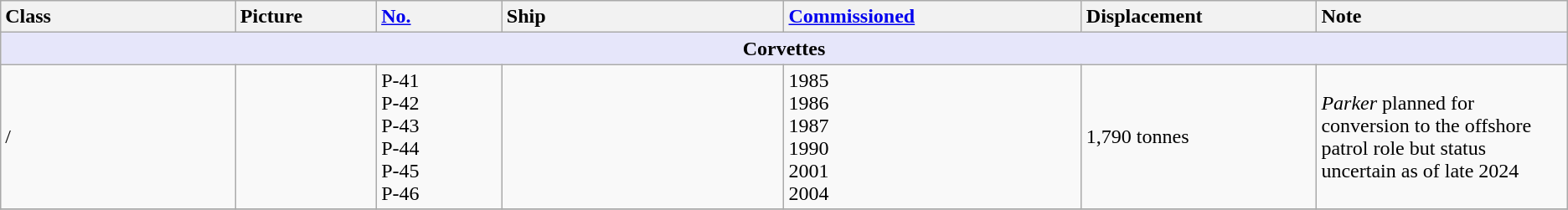<table class="wikitable">
<tr>
<th style="text-align:left; width:15%;">Class</th>
<th style="text-align:left; width:9%;">Picture</th>
<th style="text-align:left; width:8%;"><a href='#'>No.</a></th>
<th style="text-align:left; width:18%;">Ship</th>
<th style="text-align:left; width:19%;"><a href='#'>Commissioned</a></th>
<th style="text-align:left; width:15%;">Displacement</th>
<th style="text-align:left; width:20%;">Note</th>
</tr>
<tr>
<th colspan="7" style="background: lavender;">Corvettes</th>
</tr>
<tr>
<td> /  </td>
<td></td>
<td>P-41<br>P-42<br>P-43<br>P-44<br>P-45<br>P-46</td>
<td><br> <br><br><br><br></td>
<td>1985<br>1986<br>1987<br>1990<br>2001<br>2004</td>
<td>1,790 tonnes</td>
<td><em>Parker</em> planned for conversion to the offshore patrol role but status uncertain as of late 2024</td>
</tr>
<tr>
</tr>
</table>
